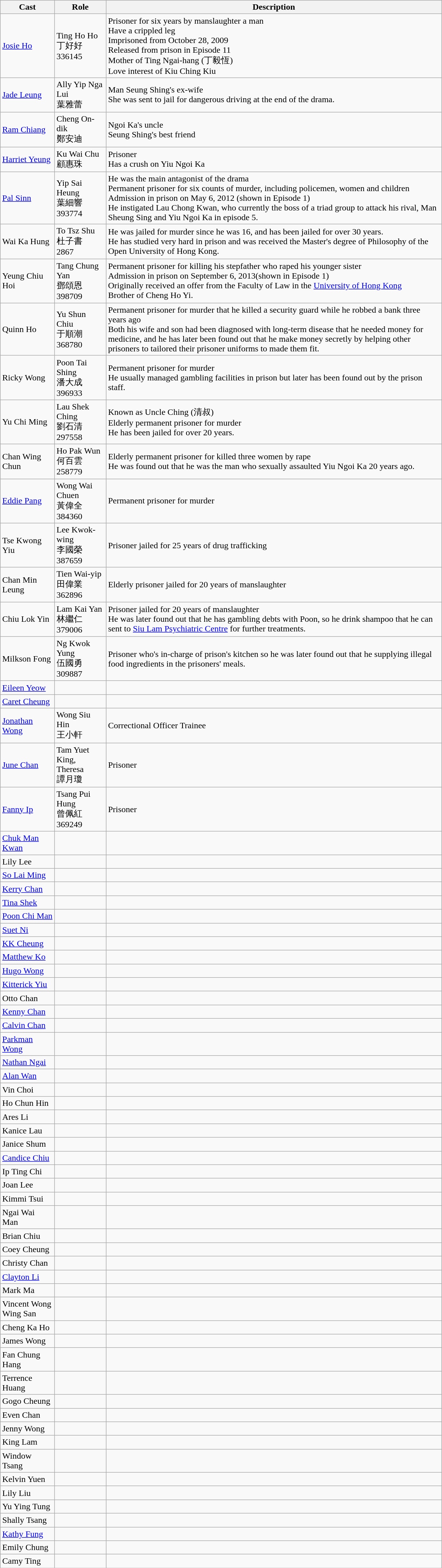<table class="wikitable" width="65%">
<tr>
<th>Cast</th>
<th>Role</th>
<th>Description</th>
</tr>
<tr>
<td><a href='#'>Josie Ho</a></td>
<td>Ting Ho Ho<br>丁好好<br>336145</td>
<td>Prisoner for six years by manslaughter a man<br>Have a crippled leg<br>Imprisoned from October 28, 2009<br>Released from prison in Episode 11<br>Mother of Ting Ngai-hang (丁毅恆)<br>Love interest of Kiu Ching Kiu</td>
</tr>
<tr>
<td><a href='#'>Jade Leung</a></td>
<td>Ally Yip Nga Lui<br>葉雅蕾</td>
<td>Man Seung Shing's ex-wife<br>She was sent to jail for dangerous driving at the end of the drama.</td>
</tr>
<tr>
<td><a href='#'>Ram Chiang</a></td>
<td>Cheng On-dik <br> 鄭安迪</td>
<td>Ngoi Ka's uncle<br> Seung Shing's best friend</td>
</tr>
<tr>
<td><a href='#'>Harriet Yeung</a></td>
<td>Ku Wai Chu<br>顧惠珠</td>
<td>Prisoner<br>Has a crush on Yiu Ngoi Ka</td>
</tr>
<tr>
<td><a href='#'>Pal Sinn</a></td>
<td>Yip Sai Heung<br>葉細響<br>393774</td>
<td>He was the main antagonist of the drama<br>Permanent prisoner for six counts of murder, including policemen, women and children<br>Admission in prison on May 6, 2012 (shown in Episode 1)<br>He instigated Lau Chong Kwan, who currently the boss of a triad group to attack his rival, Man Sheung Sing and Yiu Ngoi Ka in episode 5.</td>
</tr>
<tr>
<td>Wai Ka Hung</td>
<td>To Tsz Shu<br>杜子書<br>2867</td>
<td>He was jailed for murder since he was 16, and has been jailed for over 30 years.<br>He has studied very hard in prison and was received the Master's degree of Philosophy of the Open University of Hong Kong.</td>
</tr>
<tr>
<td>Yeung Chiu Hoi</td>
<td>Tang Chung Yan<br>鄧頌恩<br>398709</td>
<td>Permanent prisoner for killing his stepfather who raped his younger sister<br>Admission in prison on September 6, 2013(shown in Episode 1)<br>Originally received an offer from the Faculty of Law in the <a href='#'>University of Hong Kong</a><br>Brother of Cheng Ho Yi.</td>
</tr>
<tr>
<td>Quinn Ho</td>
<td>Yu Shun Chiu<br>于順潮<br>368780</td>
<td>Permanent prisoner for murder that he killed a security guard while he robbed a bank three years ago<br>Both his wife and son had been diagnosed with long-term disease that he needed money for medicine, and he has later been found out that he make money secretly by helping other prisoners to tailored their prisoner uniforms to made them fit.</td>
</tr>
<tr>
<td>Ricky Wong</td>
<td>Poon Tai Shing<br>潘大成<br>396933</td>
<td>Permanent prisoner for murder<br>He usually managed gambling facilities in prison but later has been found out by the prison staff.</td>
</tr>
<tr>
<td>Yu Chi Ming</td>
<td>Lau Shek Ching<br>劉石清<br>297558</td>
<td>Known as Uncle Ching (清叔)<br>Elderly permanent prisoner for murder<br>He has been jailed for over 20 years.</td>
</tr>
<tr>
<td>Chan Wing Chun</td>
<td>Ho Pak Wun<br>何百雲<br>258779</td>
<td>Elderly permanent prisoner for killed three women by rape<br>He was found out that he was the man who sexually assaulted Yiu Ngoi Ka 20 years ago.</td>
</tr>
<tr>
<td><a href='#'>Eddie Pang</a></td>
<td>Wong Wai Chuen<br>黃偉全<br>384360</td>
<td>Permanent prisoner for murder</td>
</tr>
<tr>
<td>Tse Kwong Yiu</td>
<td>Lee Kwok-wing<br>李國榮<br>387659</td>
<td>Prisoner jailed for 25 years of drug trafficking</td>
</tr>
<tr>
<td>Chan Min Leung</td>
<td>Tien Wai-yip<br>田偉業<br>362896</td>
<td>Elderly prisoner jailed for 20 years of manslaughter</td>
</tr>
<tr>
<td>Chiu Lok Yin</td>
<td>Lam Kai Yan<br>林繼仁<br>379006</td>
<td>Prisoner jailed for 20 years of manslaughter<br>He was later found out that he has gambling debts with Poon, so he drink shampoo that he can sent to <a href='#'>Siu Lam Psychiatric Centre</a> for further treatments.</td>
</tr>
<tr>
<td>Milkson Fong</td>
<td>Ng Kwok Yung<br>伍國勇<br>309887</td>
<td>Prisoner who's in-charge of prison's kitchen so he was later found out that he supplying illegal food ingredients in the prisoners' meals.</td>
</tr>
<tr>
<td><a href='#'>Eileen Yeow</a></td>
<td></td>
<td></td>
</tr>
<tr>
<td><a href='#'>Caret Cheung</a></td>
<td></td>
<td></td>
</tr>
<tr>
<td><a href='#'>Jonathan Wong</a></td>
<td>Wong Siu Hin<br>王小軒</td>
<td>Correctional Officer Trainee</td>
</tr>
<tr>
<td><a href='#'>June Chan</a></td>
<td>Tam Yuet King, Theresa<br>譚月瓊</td>
<td>Prisoner</td>
</tr>
<tr>
<td><a href='#'>Fanny Ip</a></td>
<td>Tsang Pui Hung<br>曾佩紅<br>369249</td>
<td>Prisoner</td>
</tr>
<tr>
<td><a href='#'>Chuk Man Kwan</a></td>
<td></td>
<td></td>
</tr>
<tr>
<td>Lily Lee</td>
<td></td>
<td></td>
</tr>
<tr>
<td><a href='#'>So Lai Ming</a></td>
<td></td>
<td></td>
</tr>
<tr>
<td><a href='#'>Kerry Chan</a></td>
<td></td>
<td></td>
</tr>
<tr>
<td><a href='#'>Tina Shek</a></td>
<td></td>
<td></td>
</tr>
<tr>
<td><a href='#'>Poon Chi Man</a></td>
<td></td>
<td></td>
</tr>
<tr>
<td><a href='#'>Suet Ni</a></td>
<td></td>
<td></td>
</tr>
<tr>
<td><a href='#'>KK Cheung</a></td>
<td></td>
<td></td>
</tr>
<tr>
<td><a href='#'>Matthew Ko</a></td>
<td></td>
<td></td>
</tr>
<tr>
<td><a href='#'>Hugo Wong</a></td>
<td></td>
<td></td>
</tr>
<tr>
<td><a href='#'>Kitterick Yiu</a></td>
<td></td>
<td></td>
</tr>
<tr>
<td>Otto Chan</td>
<td></td>
<td></td>
</tr>
<tr>
<td><a href='#'>Kenny Chan</a></td>
<td></td>
<td></td>
</tr>
<tr>
<td><a href='#'>Calvin Chan</a></td>
<td></td>
<td></td>
</tr>
<tr>
<td><a href='#'>Parkman Wong</a></td>
<td></td>
<td></td>
</tr>
<tr>
<td><a href='#'>Nathan Ngai</a></td>
<td></td>
<td></td>
</tr>
<tr>
<td><a href='#'>Alan Wan</a></td>
<td></td>
<td></td>
</tr>
<tr>
<td>Vin Choi</td>
<td></td>
<td></td>
</tr>
<tr>
<td>Ho Chun Hin</td>
<td></td>
<td></td>
</tr>
<tr>
<td>Ares Li</td>
<td></td>
<td></td>
</tr>
<tr>
<td>Kanice Lau</td>
<td></td>
<td></td>
</tr>
<tr>
<td>Janice Shum</td>
<td></td>
<td></td>
</tr>
<tr>
<td><a href='#'>Candice Chiu</a></td>
<td></td>
<td></td>
</tr>
<tr>
<td>Ip Ting Chi</td>
<td></td>
<td></td>
</tr>
<tr>
<td>Joan Lee</td>
<td></td>
<td></td>
</tr>
<tr>
<td>Kimmi Tsui</td>
<td></td>
<td></td>
</tr>
<tr>
<td>Ngai Wai Man</td>
<td></td>
<td></td>
</tr>
<tr>
<td>Brian Chiu</td>
<td></td>
<td></td>
</tr>
<tr>
<td>Coey Cheung</td>
<td></td>
<td></td>
</tr>
<tr>
<td>Christy Chan</td>
<td></td>
<td></td>
</tr>
<tr>
<td><a href='#'>Clayton Li</a></td>
<td></td>
<td></td>
</tr>
<tr>
<td>Mark Ma</td>
<td></td>
<td></td>
</tr>
<tr>
<td>Vincent Wong Wing San</td>
<td></td>
<td></td>
</tr>
<tr>
<td>Cheng Ka Ho</td>
<td></td>
<td></td>
</tr>
<tr>
<td>James Wong</td>
<td></td>
<td></td>
</tr>
<tr>
<td>Fan Chung Hang</td>
<td></td>
<td></td>
</tr>
<tr>
<td>Terrence Huang</td>
<td></td>
<td></td>
</tr>
<tr>
<td>Gogo Cheung</td>
<td></td>
<td></td>
</tr>
<tr>
<td>Even Chan</td>
<td></td>
<td></td>
</tr>
<tr>
<td>Jenny Wong</td>
<td></td>
<td></td>
</tr>
<tr>
<td>King Lam</td>
<td></td>
<td></td>
</tr>
<tr>
<td>Window Tsang</td>
<td></td>
<td></td>
</tr>
<tr>
<td>Kelvin Yuen</td>
<td></td>
<td></td>
</tr>
<tr>
<td>Lily Liu</td>
<td></td>
<td></td>
</tr>
<tr>
<td>Yu Ying Tung</td>
<td></td>
<td></td>
</tr>
<tr>
<td>Shally Tsang</td>
<td></td>
<td></td>
</tr>
<tr>
<td><a href='#'>Kathy Fung</a></td>
<td></td>
<td></td>
</tr>
<tr>
<td>Emily Chung</td>
<td></td>
<td></td>
</tr>
<tr>
<td>Camy Ting</td>
<td></td>
<td></td>
</tr>
</table>
